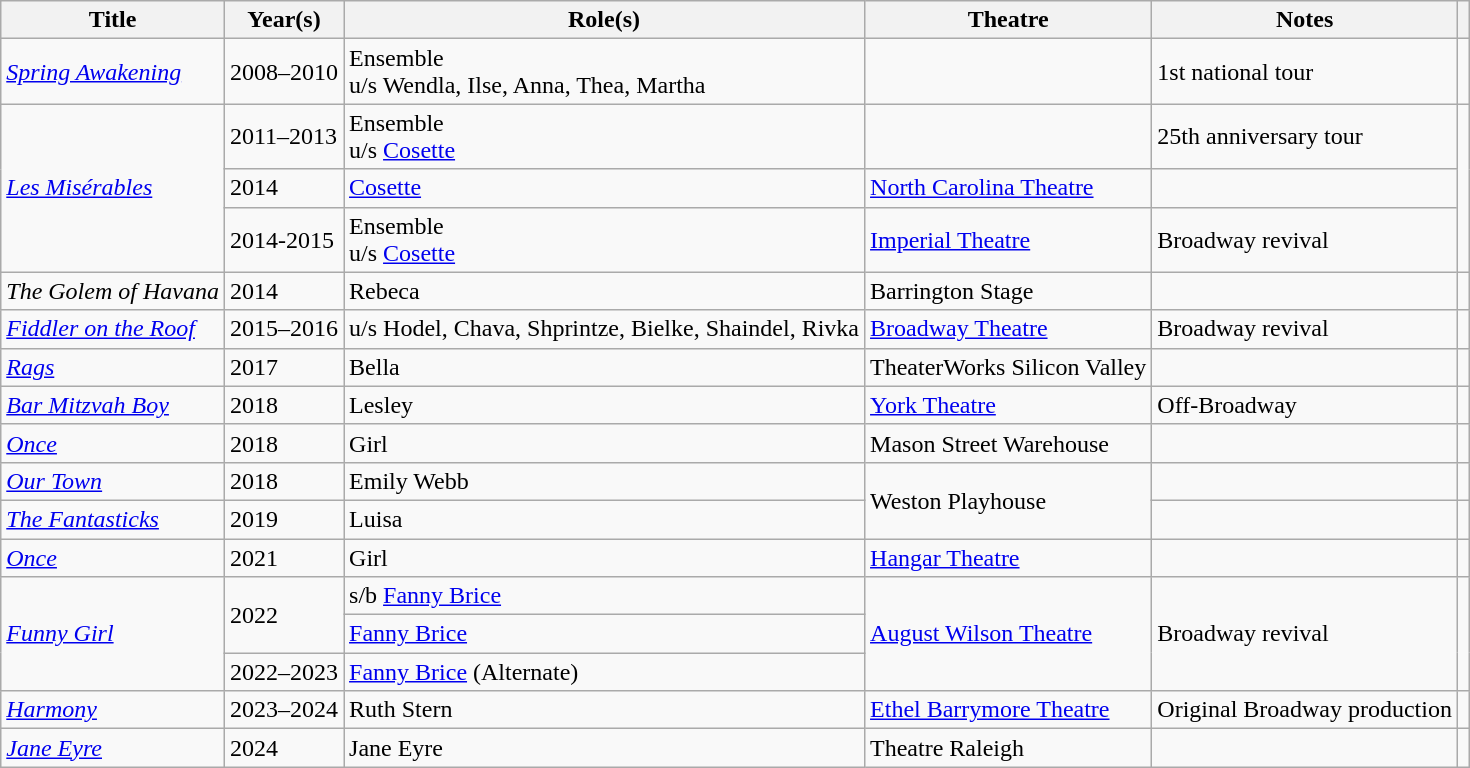<table class="wikitable">
<tr>
<th>Title</th>
<th>Year(s)</th>
<th>Role(s)</th>
<th>Theatre</th>
<th>Notes</th>
<th></th>
</tr>
<tr>
<td><a href='#'><em>Spring Awakening</em></a></td>
<td>2008–2010</td>
<td>Ensemble<br>u/s Wendla, Ilse, Anna, Thea, Martha</td>
<td></td>
<td>1st national tour</td>
<td></td>
</tr>
<tr>
<td rowspan=3><a href='#'><em>Les Misérables</em></a></td>
<td>2011–2013</td>
<td>Ensemble<br>u/s <a href='#'>Cosette</a></td>
<td></td>
<td>25th anniversary tour</td>
<td rowspan=3></td>
</tr>
<tr>
<td>2014</td>
<td><a href='#'>Cosette</a></td>
<td><a href='#'>North Carolina Theatre</a></td>
<td></td>
</tr>
<tr>
<td>2014-2015</td>
<td>Ensemble<br>u/s <a href='#'>Cosette</a></td>
<td><a href='#'>Imperial Theatre</a></td>
<td>Broadway revival</td>
</tr>
<tr>
<td><em>The Golem of Havana</em></td>
<td>2014</td>
<td>Rebeca</td>
<td>Barrington Stage</td>
<td></td>
<td></td>
</tr>
<tr>
<td><em><a href='#'>Fiddler on the Roof</a></em></td>
<td>2015–2016</td>
<td>u/s Hodel, Chava, Shprintze, Bielke, Shaindel, Rivka</td>
<td><a href='#'>Broadway Theatre</a></td>
<td>Broadway revival</td>
<td></td>
</tr>
<tr>
<td><a href='#'><em>Rags</em></a></td>
<td>2017</td>
<td>Bella</td>
<td>TheaterWorks Silicon Valley</td>
<td></td>
<td></td>
</tr>
<tr>
<td><a href='#'><em>Bar Mitzvah Boy</em></a></td>
<td>2018</td>
<td>Lesley</td>
<td><a href='#'>York Theatre</a></td>
<td>Off-Broadway</td>
<td></td>
</tr>
<tr>
<td><a href='#'><em>Once</em></a></td>
<td>2018</td>
<td>Girl</td>
<td>Mason Street Warehouse</td>
<td></td>
<td></td>
</tr>
<tr>
<td><em><a href='#'>Our Town</a></em></td>
<td>2018</td>
<td>Emily Webb</td>
<td rowspan=2>Weston Playhouse</td>
<td></td>
<td></td>
</tr>
<tr>
<td><em><a href='#'>The Fantasticks</a></em></td>
<td>2019</td>
<td>Luisa</td>
<td></td>
<td></td>
</tr>
<tr>
<td><a href='#'><em>Once</em></a></td>
<td>2021</td>
<td>Girl</td>
<td><a href='#'>Hangar Theatre</a></td>
<td></td>
<td></td>
</tr>
<tr>
<td rowspan=3><a href='#'><em>Funny Girl</em></a></td>
<td rowspan=2>2022</td>
<td>s/b <a href='#'>Fanny Brice</a></td>
<td rowspan=3><a href='#'>August Wilson Theatre</a></td>
<td rowspan=3>Broadway revival</td>
<td rowspan=3></td>
</tr>
<tr>
<td><a href='#'>Fanny Brice</a></td>
</tr>
<tr>
<td>2022–2023</td>
<td><a href='#'>Fanny Brice</a> (Alternate)</td>
</tr>
<tr>
<td><a href='#'><em>Harmony</em></a></td>
<td>2023–2024</td>
<td>Ruth Stern</td>
<td><a href='#'>Ethel Barrymore Theatre</a></td>
<td>Original Broadway production</td>
<td></td>
</tr>
<tr>
<td><a href='#'><em>Jane Eyre</em></a></td>
<td>2024</td>
<td>Jane Eyre</td>
<td>Theatre Raleigh</td>
<td></td>
<td></td>
</tr>
</table>
